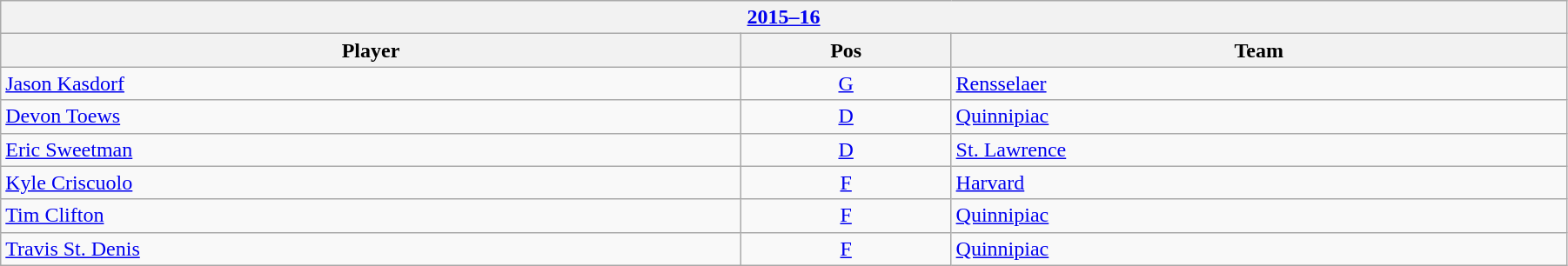<table class="wikitable" width=95%>
<tr>
<th colspan=3><a href='#'>2015–16</a></th>
</tr>
<tr>
<th>Player</th>
<th>Pos</th>
<th>Team</th>
</tr>
<tr>
<td><a href='#'>Jason Kasdorf</a></td>
<td align=center><a href='#'>G</a></td>
<td><a href='#'>Rensselaer</a></td>
</tr>
<tr>
<td><a href='#'>Devon Toews</a></td>
<td align=center><a href='#'>D</a></td>
<td><a href='#'>Quinnipiac</a></td>
</tr>
<tr>
<td><a href='#'>Eric Sweetman</a></td>
<td align=center><a href='#'>D</a></td>
<td><a href='#'>St. Lawrence</a></td>
</tr>
<tr>
<td><a href='#'>Kyle Criscuolo</a></td>
<td align=center><a href='#'>F</a></td>
<td><a href='#'>Harvard</a></td>
</tr>
<tr>
<td><a href='#'>Tim Clifton</a></td>
<td align=center><a href='#'>F</a></td>
<td><a href='#'>Quinnipiac</a></td>
</tr>
<tr>
<td><a href='#'>Travis St. Denis</a></td>
<td align=center><a href='#'>F</a></td>
<td><a href='#'>Quinnipiac</a></td>
</tr>
</table>
